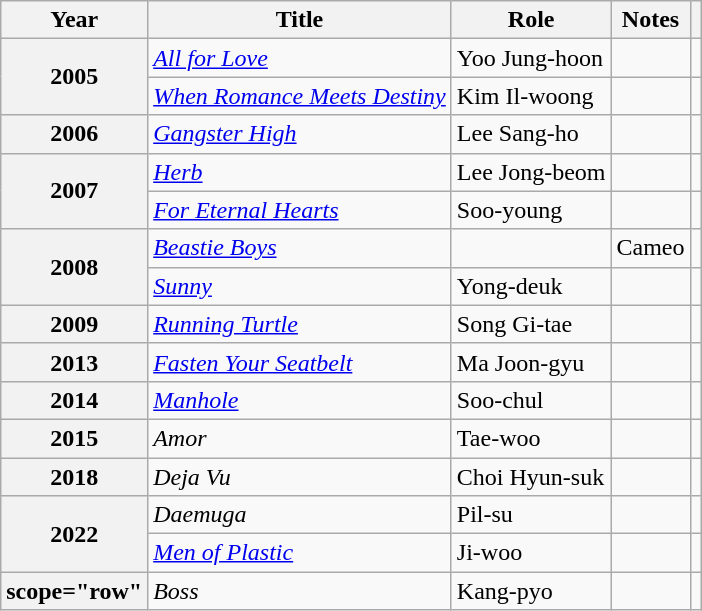<table class="wikitable plainrowheaders">
<tr>
<th scope="col">Year</th>
<th scope="col">Title</th>
<th scope="col">Role</th>
<th scope="col">Notes</th>
<th scope="col" class="unsortable"></th>
</tr>
<tr>
<th scope="row" rowspan="2">2005</th>
<td><em><a href='#'>All for Love</a></em></td>
<td>Yoo Jung-hoon</td>
<td></td>
<td style="text-align:center"></td>
</tr>
<tr>
<td><em><a href='#'>When Romance Meets Destiny</a></em></td>
<td>Kim Il-woong</td>
<td></td>
<td style="text-align:center"></td>
</tr>
<tr>
<th scope="row">2006</th>
<td><em><a href='#'>Gangster High</a></em></td>
<td>Lee Sang-ho</td>
<td></td>
<td style="text-align:center"></td>
</tr>
<tr>
<th scope="row" rowspan="2">2007</th>
<td><em><a href='#'>Herb</a></em></td>
<td>Lee Jong-beom</td>
<td></td>
<td style="text-align:center"></td>
</tr>
<tr>
<td><em><a href='#'>For Eternal Hearts</a></em></td>
<td>Soo-young</td>
<td></td>
<td style="text-align:center"></td>
</tr>
<tr>
<th scope="row" rowspan="2">2008</th>
<td><em><a href='#'>Beastie Boys</a></em></td>
<td></td>
<td>Cameo</td>
<td style="text-align:center"></td>
</tr>
<tr>
<td><em><a href='#'>Sunny</a></em></td>
<td>Yong-deuk</td>
<td></td>
<td style="text-align:center"></td>
</tr>
<tr>
<th scope="row">2009</th>
<td><em><a href='#'>Running Turtle</a></em></td>
<td>Song Gi-tae</td>
<td></td>
<td style="text-align:center"></td>
</tr>
<tr>
<th scope="row">2013</th>
<td><em><a href='#'>Fasten Your Seatbelt</a></em></td>
<td>Ma Joon-gyu</td>
<td></td>
<td style="text-align:center"></td>
</tr>
<tr>
<th scope="row">2014</th>
<td><em><a href='#'>Manhole</a></em></td>
<td>Soo-chul</td>
<td></td>
<td style="text-align:center"></td>
</tr>
<tr>
<th scope="row">2015</th>
<td><em>Amor</em></td>
<td>Tae-woo</td>
<td></td>
<td style="text-align:center"></td>
</tr>
<tr>
<th scope="row">2018</th>
<td><em>Deja Vu</em></td>
<td>Choi Hyun-suk</td>
<td></td>
<td style="text-align:center"></td>
</tr>
<tr>
<th scope="row" rowspan="2">2022</th>
<td><em>Daemuga</em></td>
<td>Pil-su</td>
<td></td>
<td style="text-align:center"></td>
</tr>
<tr>
<td><em><a href='#'>Men of Plastic</a></em></td>
<td>Ji-woo</td>
<td></td>
<td style="text-align:center"></td>
</tr>
<tr>
<th>scope="row" </th>
<td><em>Boss</em></td>
<td>Kang-pyo</td>
<td></td>
<td style="text-align:center"></td>
</tr>
</table>
